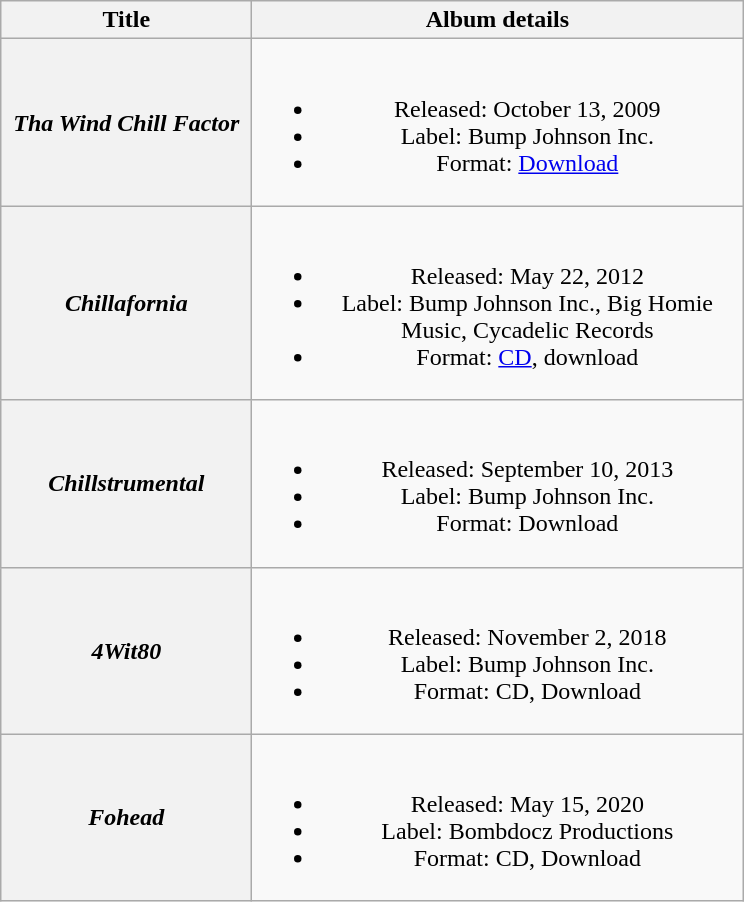<table class="wikitable plainrowheaders" style="text-align:center;" border="3">
<tr>
<th scope="col" style="width:10em;">Title</th>
<th scope="col" style="width:20em;">Album details</th>
</tr>
<tr>
<th scope="row"><em>Tha Wind Chill Factor</em></th>
<td><br><ul><li>Released: October 13, 2009</li><li>Label: Bump Johnson Inc.</li><li>Format: <a href='#'>Download</a></li></ul></td>
</tr>
<tr>
<th scope="row"><em>Chillafornia</em></th>
<td><br><ul><li>Released: May 22, 2012</li><li>Label: Bump Johnson Inc., Big Homie Music, Cycadelic Records</li><li>Format: <a href='#'>CD</a>, download</li></ul></td>
</tr>
<tr>
<th scope="row"><em>Chillstrumental</em></th>
<td><br><ul><li>Released: September 10, 2013</li><li>Label: Bump Johnson Inc.</li><li>Format: Download</li></ul></td>
</tr>
<tr>
<th scope="row"><em>4Wit80</em></th>
<td><br><ul><li>Released: November 2, 2018</li><li>Label: Bump Johnson Inc.</li><li>Format: CD, Download</li></ul></td>
</tr>
<tr>
<th scope="row"><em>Fohead</em></th>
<td><br><ul><li>Released: May 15, 2020</li><li>Label: Bombdocz Productions</li><li>Format: CD, Download</li></ul></td>
</tr>
</table>
